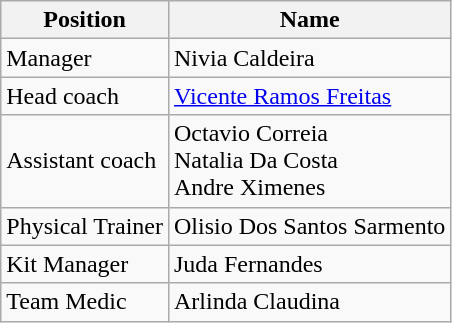<table class="wikitable">
<tr>
<th>Position</th>
<th>Name</th>
</tr>
<tr>
<td>Manager</td>
<td> Nivia Caldeira</td>
</tr>
<tr>
<td>Head coach</td>
<td> <a href='#'>Vicente Ramos Freitas</a></td>
</tr>
<tr>
<td>Assistant coach</td>
<td> Octavio Correia <br>  Natalia Da Costa <br>  Andre Ximenes</td>
</tr>
<tr>
<td>Physical Trainer</td>
<td> Olisio Dos Santos Sarmento</td>
</tr>
<tr>
<td>Kit Manager</td>
<td> Juda Fernandes</td>
</tr>
<tr>
<td>Team Medic</td>
<td>  Arlinda Claudina</td>
</tr>
</table>
